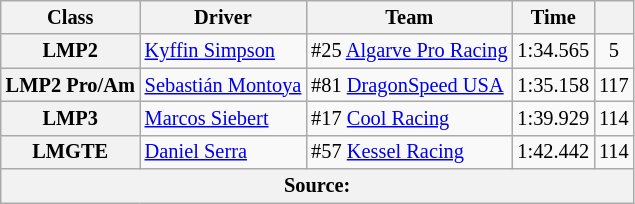<table class="wikitable" style="font-size:85%;">
<tr>
<th>Class</th>
<th>Driver</th>
<th>Team</th>
<th>Time</th>
<th></th>
</tr>
<tr>
<th>LMP2</th>
<td> <a href='#'>Kyffin Simpson</a></td>
<td> #25 <a href='#'>Algarve Pro Racing</a></td>
<td>1:34.565</td>
<td align="center">5</td>
</tr>
<tr>
<th>LMP2 Pro/Am</th>
<td> <a href='#'>Sebastián Montoya</a></td>
<td> #81 <a href='#'>DragonSpeed USA</a></td>
<td>1:35.158</td>
<td align="center">117</td>
</tr>
<tr>
<th>LMP3</th>
<td> <a href='#'>Marcos Siebert</a></td>
<td> #17 <a href='#'>Cool Racing</a></td>
<td>1:39.929</td>
<td align="center">114</td>
</tr>
<tr>
<th>LMGTE</th>
<td> <a href='#'>Daniel Serra</a></td>
<td> #57 <a href='#'>Kessel Racing</a></td>
<td>1:42.442</td>
<td align="center">114</td>
</tr>
<tr>
<th colspan="5">Source:</th>
</tr>
</table>
